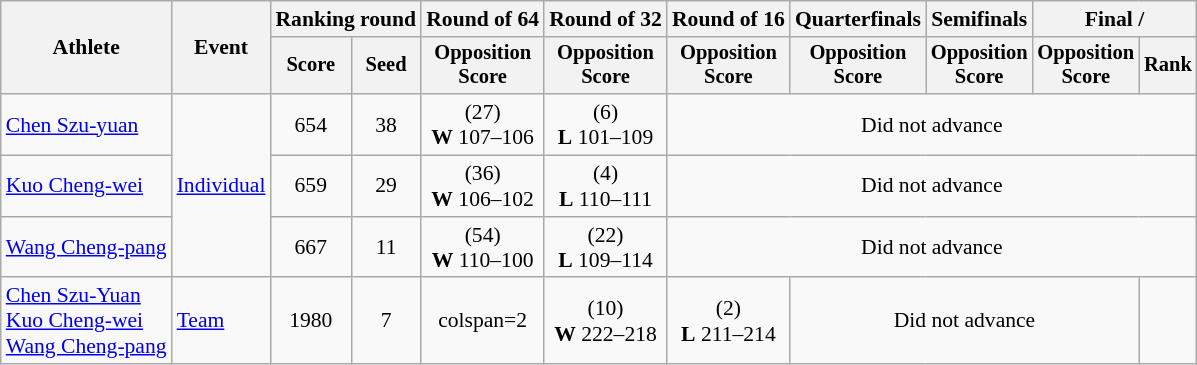<table class="wikitable" style="font-size:90%">
<tr>
<th rowspan="2">Athlete</th>
<th rowspan="2">Event</th>
<th colspan="2">Ranking round</th>
<th>Round of 64</th>
<th>Round of 32</th>
<th>Round of 16</th>
<th>Quarterfinals</th>
<th>Semifinals</th>
<th colspan="2">Final / </th>
</tr>
<tr style="font-size:95%">
<th>Score</th>
<th>Seed</th>
<th>Opposition<br>Score</th>
<th>Opposition<br>Score</th>
<th>Opposition<br>Score</th>
<th>Opposition<br>Score</th>
<th>Opposition<br>Score</th>
<th>Opposition<br>Score</th>
<th>Rank</th>
</tr>
<tr align=center>
<td align=left><a href='#'>Chen Szu-yuan</a></td>
<td align=left rowspan=3><a href='#'>Individual</a></td>
<td>654</td>
<td>38</td>
<td> (27) <br> <strong>W</strong> 107–106</td>
<td> (6) <br> <strong>L</strong> 101–109</td>
<td colspan=5>Did not advance</td>
</tr>
<tr align=center>
<td align=left><a href='#'>Kuo Cheng-wei</a></td>
<td>659</td>
<td>29</td>
<td> (36) <br> <strong>W</strong> 106–102</td>
<td> (4) <br> <strong>L</strong> 110–111</td>
<td colspan=5 align=center>Did not advance</td>
</tr>
<tr align=center>
<td align=left><a href='#'>Wang Cheng-pang</a></td>
<td>667</td>
<td>11</td>
<td> (54) <br> <strong>W</strong> 110–100</td>
<td> (22) <br> <strong>L</strong> 109–114</td>
<td colspan=5 align=center>Did not advance</td>
</tr>
<tr align=center>
<td align=left><a href='#'>Chen Szu-Yuan</a><br><a href='#'>Kuo Cheng-wei</a><br><a href='#'>Wang Cheng-pang</a></td>
<td align=left><a href='#'>Team</a></td>
<td>1980</td>
<td>7</td>
<td>colspan=2 </td>
<td> (10) <br> <strong>W</strong> 222–218</td>
<td> (2)  <br> <strong>L</strong> 211–214</td>
<td colspan=3>Did not advance</td>
</tr>
</table>
